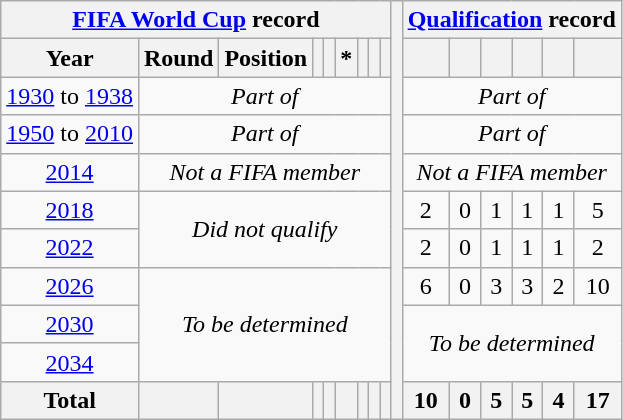<table class="wikitable" style="text-align:center">
<tr>
<th colspan=9><a href='#'>FIFA World Cup</a> record</th>
<th rowspan=39></th>
<th colspan=6><a href='#'>Qualification</a> record</th>
</tr>
<tr>
<th>Year</th>
<th>Round</th>
<th>Position</th>
<th></th>
<th></th>
<th>*</th>
<th></th>
<th></th>
<th></th>
<th></th>
<th></th>
<th></th>
<th></th>
<th></th>
<th></th>
</tr>
<tr>
<td><a href='#'>1930</a> to <a href='#'>1938</a></td>
<td colspan=8><em>Part of </em></td>
<td colspan=8><em>Part of </em></td>
</tr>
<tr>
<td><a href='#'>1950</a> to <a href='#'>2010</a></td>
<td colspan=8><em>Part of </em></td>
<td colspan=6><em>Part of </em></td>
</tr>
<tr>
<td> <a href='#'>2014</a></td>
<td colspan=8><em>Not a FIFA member</em></td>
<td colspan=6><em>Not a FIFA member</em></td>
</tr>
<tr>
<td> <a href='#'>2018</a></td>
<td colspan=8 rowspan=2><em>Did not qualify</em></td>
<td>2</td>
<td>0</td>
<td>1</td>
<td>1</td>
<td>1</td>
<td>5</td>
</tr>
<tr>
<td> <a href='#'>2022</a></td>
<td>2</td>
<td>0</td>
<td>1</td>
<td>1</td>
<td>1</td>
<td>2</td>
</tr>
<tr>
<td>   <a href='#'>2026</a></td>
<td colspan=8 rowspan=3><em>To be determined</em></td>
<td>6</td>
<td>0</td>
<td>3</td>
<td>3</td>
<td>2</td>
<td>10</td>
</tr>
<tr>
<td>   <a href='#'>2030</a></td>
<td colspan=6 rowspan=2><em>To be determined</em></td>
</tr>
<tr>
<td> <a href='#'>2034</a></td>
</tr>
<tr>
<th>Total</th>
<th></th>
<th></th>
<th></th>
<th></th>
<th></th>
<th></th>
<th></th>
<th></th>
<th>10</th>
<th>0</th>
<th>5</th>
<th>5</th>
<th>4</th>
<th>17</th>
</tr>
</table>
